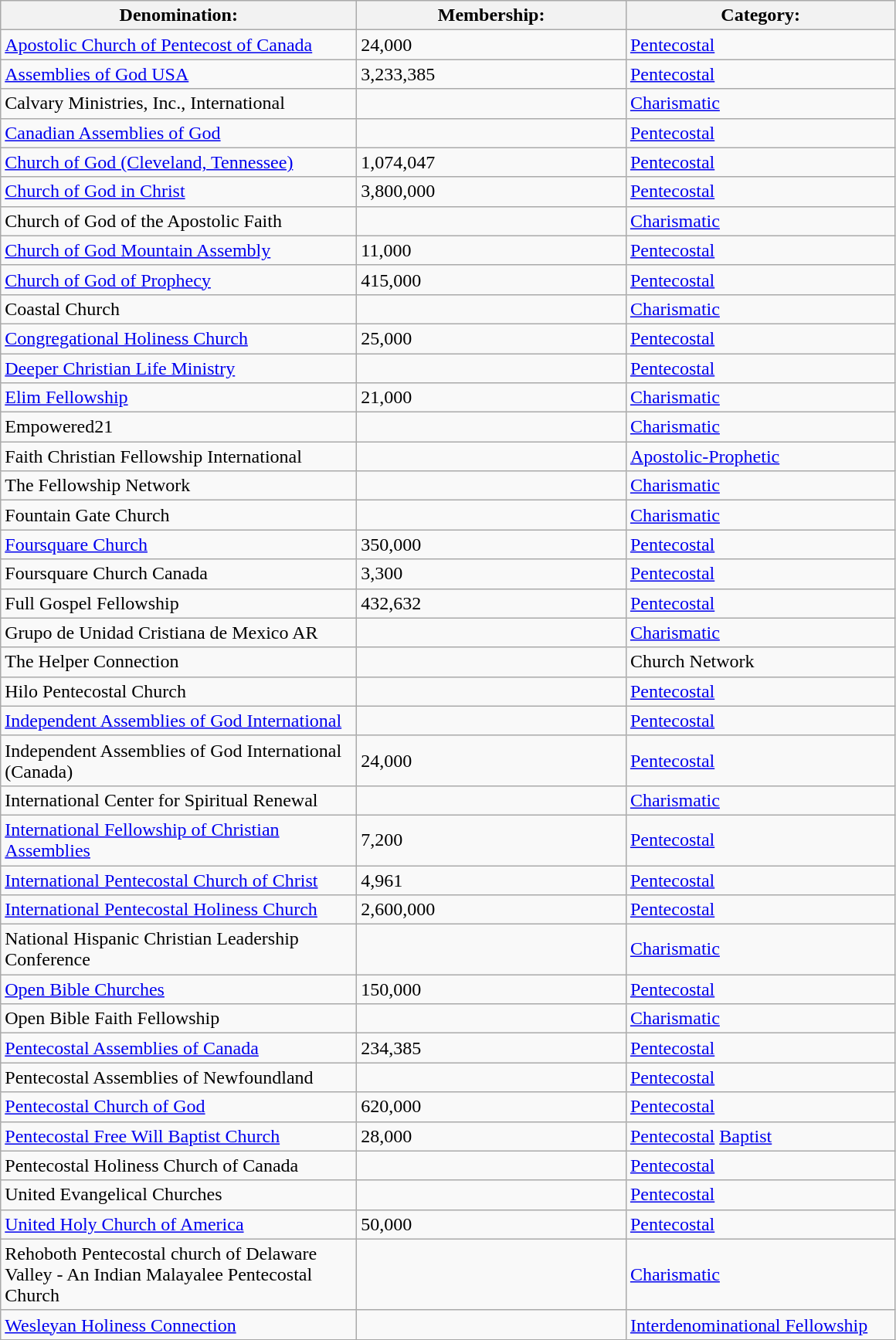<table class="wikitable">
<tr>
<th width="300">Denomination:</th>
<th width="225">Membership:</th>
<th width="225">Category:</th>
</tr>
<tr>
<td><a href='#'>Apostolic Church of Pentecost of Canada</a></td>
<td>24,000</td>
<td><a href='#'>Pentecostal</a></td>
</tr>
<tr>
<td><a href='#'>Assemblies of God USA</a></td>
<td>3,233,385</td>
<td><a href='#'>Pentecostal</a></td>
</tr>
<tr>
<td>Calvary Ministries, Inc., International</td>
<td></td>
<td><a href='#'>Charismatic</a></td>
</tr>
<tr>
<td><a href='#'>Canadian Assemblies of God</a></td>
<td></td>
<td><a href='#'>Pentecostal</a></td>
</tr>
<tr>
<td><a href='#'>Church of God (Cleveland, Tennessee)</a></td>
<td>1,074,047 </td>
<td><a href='#'>Pentecostal</a></td>
</tr>
<tr>
<td><a href='#'>Church of God in Christ</a></td>
<td>3,800,000</td>
<td><a href='#'>Pentecostal</a></td>
</tr>
<tr>
<td>Church of God of the Apostolic Faith</td>
<td></td>
<td><a href='#'>Charismatic</a></td>
</tr>
<tr>
<td><a href='#'>Church of God Mountain Assembly</a></td>
<td>11,000</td>
<td><a href='#'>Pentecostal</a></td>
</tr>
<tr>
<td><a href='#'>Church of God of Prophecy</a></td>
<td>415,000</td>
<td><a href='#'>Pentecostal</a></td>
</tr>
<tr>
<td>Coastal Church</td>
<td></td>
<td><a href='#'>Charismatic</a></td>
</tr>
<tr>
<td><a href='#'>Congregational Holiness Church</a></td>
<td>25,000</td>
<td><a href='#'>Pentecostal</a></td>
</tr>
<tr>
<td><a href='#'>Deeper Christian Life Ministry</a></td>
<td></td>
<td><a href='#'>Pentecostal</a></td>
</tr>
<tr>
<td><a href='#'>Elim Fellowship</a></td>
<td>21,000</td>
<td><a href='#'>Charismatic</a></td>
</tr>
<tr>
<td>Empowered21</td>
<td></td>
<td><a href='#'>Charismatic</a></td>
</tr>
<tr>
<td>Faith Christian Fellowship International</td>
<td></td>
<td><a href='#'>Apostolic-Prophetic</a></td>
</tr>
<tr>
<td>The Fellowship Network</td>
<td></td>
<td><a href='#'>Charismatic</a></td>
</tr>
<tr>
<td>Fountain Gate Church</td>
<td></td>
<td><a href='#'>Charismatic</a></td>
</tr>
<tr>
<td><a href='#'>Foursquare Church</a></td>
<td>350,000</td>
<td><a href='#'>Pentecostal</a></td>
</tr>
<tr>
<td>Foursquare Church Canada</td>
<td>3,300</td>
<td><a href='#'>Pentecostal</a></td>
</tr>
<tr>
<td>Full Gospel Fellowship</td>
<td>432,632 </td>
<td><a href='#'>Pentecostal</a></td>
</tr>
<tr>
<td>Grupo de Unidad Cristiana de Mexico AR</td>
<td></td>
<td><a href='#'>Charismatic</a></td>
</tr>
<tr>
<td>The Helper Connection</td>
<td></td>
<td>Church Network</td>
</tr>
<tr>
<td>Hilo Pentecostal Church</td>
<td></td>
<td><a href='#'>Pentecostal</a></td>
</tr>
<tr>
<td><a href='#'>Independent Assemblies of God International</a></td>
<td></td>
<td><a href='#'>Pentecostal</a></td>
</tr>
<tr>
<td>Independent Assemblies of God International (Canada)</td>
<td>24,000</td>
<td><a href='#'>Pentecostal</a></td>
</tr>
<tr>
<td>International Center for Spiritual Renewal</td>
<td></td>
<td><a href='#'>Charismatic</a></td>
</tr>
<tr>
<td><a href='#'>International Fellowship of Christian Assemblies</a></td>
<td>7,200</td>
<td><a href='#'>Pentecostal</a></td>
</tr>
<tr>
<td><a href='#'>International Pentecostal Church of Christ</a></td>
<td>4,961</td>
<td><a href='#'>Pentecostal</a></td>
</tr>
<tr>
<td><a href='#'>International Pentecostal Holiness Church</a></td>
<td>2,600,000</td>
<td><a href='#'>Pentecostal</a></td>
</tr>
<tr>
<td>National Hispanic Christian Leadership Conference</td>
<td></td>
<td><a href='#'>Charismatic</a></td>
</tr>
<tr>
<td><a href='#'>Open Bible Churches</a></td>
<td>150,000</td>
<td><a href='#'>Pentecostal</a></td>
</tr>
<tr>
<td>Open Bible Faith Fellowship</td>
<td></td>
<td><a href='#'>Charismatic</a></td>
</tr>
<tr>
<td><a href='#'>Pentecostal Assemblies of Canada</a></td>
<td>234,385</td>
<td><a href='#'>Pentecostal</a></td>
</tr>
<tr>
<td>Pentecostal Assemblies of Newfoundland</td>
<td></td>
<td><a href='#'>Pentecostal</a></td>
</tr>
<tr>
<td><a href='#'>Pentecostal Church of God</a></td>
<td>620,000</td>
<td><a href='#'>Pentecostal</a></td>
</tr>
<tr>
<td><a href='#'>Pentecostal Free Will Baptist Church</a></td>
<td>28,000</td>
<td><a href='#'>Pentecostal</a> <a href='#'>Baptist</a></td>
</tr>
<tr>
<td>Pentecostal Holiness Church of Canada</td>
<td></td>
<td><a href='#'>Pentecostal</a></td>
</tr>
<tr>
<td>United Evangelical Churches</td>
<td></td>
<td><a href='#'>Pentecostal</a></td>
</tr>
<tr>
<td><a href='#'>United Holy Church of America</a></td>
<td>50,000</td>
<td><a href='#'>Pentecostal</a></td>
</tr>
<tr>
<td>Rehoboth Pentecostal church of Delaware Valley - An Indian Malayalee Pentecostal Church</td>
<td></td>
<td><a href='#'>Charismatic</a></td>
</tr>
<tr>
<td><a href='#'>Wesleyan Holiness Connection</a></td>
<td></td>
<td><a href='#'>Interdenominational Fellowship</a></td>
</tr>
</table>
